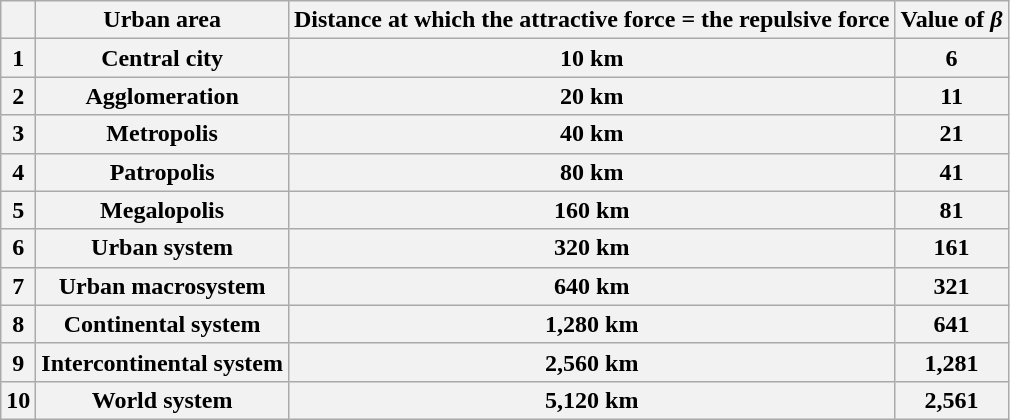<table class="wikitable">
<tr>
<th></th>
<th>Urban area</th>
<th>Distance at which the attractive force = the repulsive force</th>
<th>Value of <em>β</em></th>
</tr>
<tr>
<th>1</th>
<th>Central city</th>
<th>10 km</th>
<th>6</th>
</tr>
<tr>
<th>2</th>
<th>Agglomeration</th>
<th>20 km</th>
<th>11</th>
</tr>
<tr>
<th>3</th>
<th>Metropolis</th>
<th>40 km</th>
<th>21</th>
</tr>
<tr>
<th>4</th>
<th>Patropolis</th>
<th>80 km</th>
<th>41</th>
</tr>
<tr>
<th>5</th>
<th>Megalopolis</th>
<th>160 km</th>
<th>81</th>
</tr>
<tr>
<th>6</th>
<th>Urban system</th>
<th>320 km</th>
<th>161</th>
</tr>
<tr>
<th>7</th>
<th>Urban macrosystem</th>
<th>640 km</th>
<th>321</th>
</tr>
<tr>
<th>8</th>
<th>Continental system</th>
<th>1,280 km</th>
<th>641</th>
</tr>
<tr>
<th>9</th>
<th>Intercontinental system</th>
<th>2,560 km</th>
<th>1,281</th>
</tr>
<tr>
<th>10</th>
<th>World system</th>
<th>5,120 km</th>
<th>2,561</th>
</tr>
</table>
